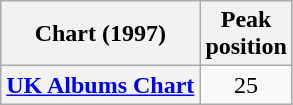<table class="wikitable plainrowheaders">
<tr>
<th scope="col">Chart (1997)</th>
<th scope="col">Peak<br>position</th>
</tr>
<tr>
<th scope="row"><a href='#'>UK Albums Chart</a></th>
<td style="text-align:center;">25</td>
</tr>
</table>
